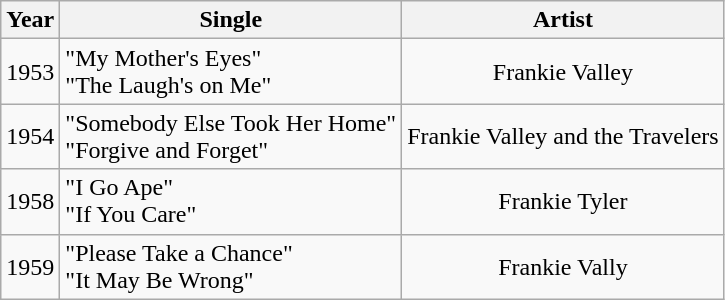<table class="wikitable" style="text-align:center;">
<tr>
<th>Year</th>
<th>Single</th>
<th>Artist</th>
</tr>
<tr>
<td>1953</td>
<td style="text-align:left;">"My Mother's Eyes"<br>"The Laugh's on Me"</td>
<td>Frankie Valley</td>
</tr>
<tr>
<td>1954</td>
<td style="text-align:left;">"Somebody Else Took Her Home"<br>"Forgive and Forget"</td>
<td>Frankie Valley and the Travelers</td>
</tr>
<tr>
<td>1958</td>
<td style="text-align:left;">"I Go Ape"<br>"If You Care"</td>
<td>Frankie Tyler</td>
</tr>
<tr>
<td>1959</td>
<td style="text-align:left;">"Please Take a Chance"<br>"It May Be Wrong"</td>
<td>Frankie Vally</td>
</tr>
</table>
